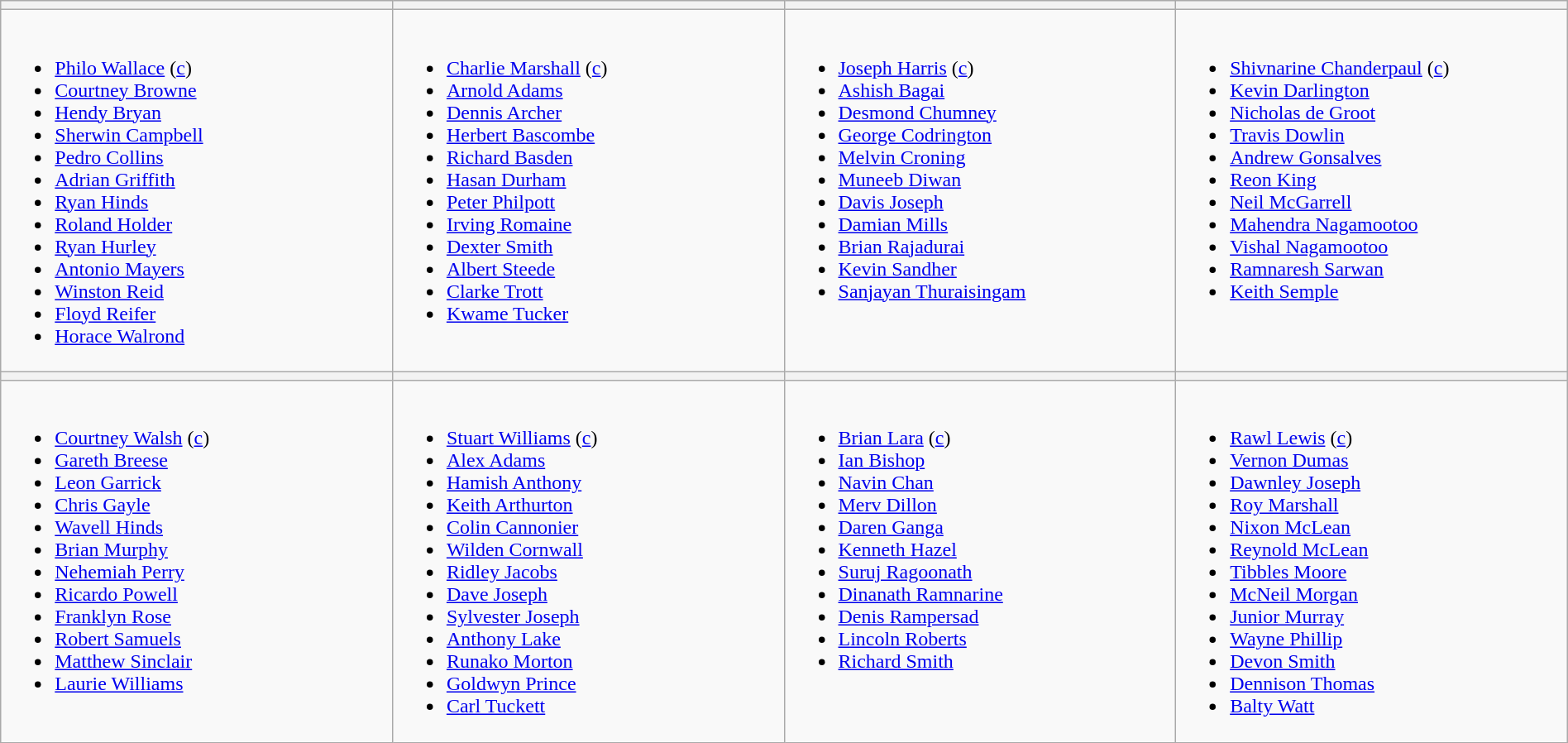<table class="wikitable" width="100%">
<tr>
<th width=25%></th>
<th width=25%></th>
<th width=25%></th>
<th width=25%></th>
</tr>
<tr>
<td valign=top><br><ul><li><a href='#'>Philo Wallace</a> (<a href='#'>c</a>)</li><li><a href='#'>Courtney Browne</a></li><li><a href='#'>Hendy Bryan</a></li><li><a href='#'>Sherwin Campbell</a></li><li><a href='#'>Pedro Collins</a></li><li><a href='#'>Adrian Griffith</a></li><li><a href='#'>Ryan Hinds</a></li><li><a href='#'>Roland Holder</a></li><li><a href='#'>Ryan Hurley</a></li><li><a href='#'>Antonio Mayers</a></li><li><a href='#'>Winston Reid</a></li><li><a href='#'>Floyd Reifer</a></li><li><a href='#'>Horace Walrond</a></li></ul></td>
<td valign=top><br><ul><li><a href='#'>Charlie Marshall</a> (<a href='#'>c</a>)</li><li><a href='#'>Arnold Adams</a></li><li><a href='#'>Dennis Archer</a></li><li><a href='#'>Herbert Bascombe</a></li><li><a href='#'>Richard Basden</a></li><li><a href='#'>Hasan Durham</a></li><li><a href='#'>Peter Philpott</a></li><li><a href='#'>Irving Romaine</a></li><li><a href='#'>Dexter Smith</a></li><li><a href='#'>Albert Steede</a></li><li><a href='#'>Clarke Trott</a></li><li><a href='#'>Kwame Tucker</a></li></ul></td>
<td valign=top><br><ul><li><a href='#'>Joseph Harris</a> (<a href='#'>c</a>)</li><li><a href='#'>Ashish Bagai</a></li><li><a href='#'>Desmond Chumney</a></li><li><a href='#'>George Codrington</a></li><li><a href='#'>Melvin Croning</a></li><li><a href='#'>Muneeb Diwan</a></li><li><a href='#'>Davis Joseph</a></li><li><a href='#'>Damian Mills</a></li><li><a href='#'>Brian Rajadurai</a></li><li><a href='#'>Kevin Sandher</a></li><li><a href='#'>Sanjayan Thuraisingam</a></li></ul></td>
<td valign=top><br><ul><li><a href='#'>Shivnarine Chanderpaul</a> (<a href='#'>c</a>)</li><li><a href='#'>Kevin Darlington</a></li><li><a href='#'>Nicholas de Groot</a></li><li><a href='#'>Travis Dowlin</a></li><li><a href='#'>Andrew Gonsalves</a></li><li><a href='#'>Reon King</a></li><li><a href='#'>Neil McGarrell</a></li><li><a href='#'>Mahendra Nagamootoo</a></li><li><a href='#'>Vishal Nagamootoo</a></li><li><a href='#'>Ramnaresh Sarwan</a></li><li><a href='#'>Keith Semple</a></li></ul></td>
</tr>
<tr>
<th width=25%></th>
<th width=25%></th>
<th width=25%></th>
<th width=25%></th>
</tr>
<tr>
<td valign=top><br><ul><li><a href='#'>Courtney Walsh</a> (<a href='#'>c</a>)</li><li><a href='#'>Gareth Breese</a></li><li><a href='#'>Leon Garrick</a></li><li><a href='#'>Chris Gayle</a></li><li><a href='#'>Wavell Hinds</a></li><li><a href='#'>Brian Murphy</a></li><li><a href='#'>Nehemiah Perry</a></li><li><a href='#'>Ricardo Powell</a></li><li><a href='#'>Franklyn Rose</a></li><li><a href='#'>Robert Samuels</a></li><li><a href='#'>Matthew Sinclair</a></li><li><a href='#'>Laurie Williams</a></li></ul></td>
<td valign=top><br><ul><li><a href='#'>Stuart Williams</a> (<a href='#'>c</a>)</li><li><a href='#'>Alex Adams</a></li><li><a href='#'>Hamish Anthony</a></li><li><a href='#'>Keith Arthurton</a></li><li><a href='#'>Colin Cannonier</a></li><li><a href='#'>Wilden Cornwall</a></li><li><a href='#'>Ridley Jacobs</a></li><li><a href='#'>Dave Joseph</a></li><li><a href='#'>Sylvester Joseph</a></li><li><a href='#'>Anthony Lake</a></li><li><a href='#'>Runako Morton</a></li><li><a href='#'>Goldwyn Prince</a></li><li><a href='#'>Carl Tuckett</a></li></ul></td>
<td valign=top><br><ul><li><a href='#'>Brian Lara</a> (<a href='#'>c</a>)</li><li><a href='#'>Ian Bishop</a></li><li><a href='#'>Navin Chan</a></li><li><a href='#'>Merv Dillon</a></li><li><a href='#'>Daren Ganga</a></li><li><a href='#'>Kenneth Hazel</a></li><li><a href='#'>Suruj Ragoonath</a></li><li><a href='#'>Dinanath Ramnarine</a></li><li><a href='#'>Denis Rampersad</a></li><li><a href='#'>Lincoln Roberts</a></li><li><a href='#'>Richard Smith</a></li></ul></td>
<td valign=top><br><ul><li><a href='#'>Rawl Lewis</a> (<a href='#'>c</a>)</li><li><a href='#'>Vernon Dumas</a></li><li><a href='#'>Dawnley Joseph</a></li><li><a href='#'>Roy Marshall</a></li><li><a href='#'>Nixon McLean</a></li><li><a href='#'>Reynold McLean</a></li><li><a href='#'>Tibbles Moore</a></li><li><a href='#'>McNeil Morgan</a></li><li><a href='#'>Junior Murray</a></li><li><a href='#'>Wayne Phillip</a></li><li><a href='#'>Devon Smith</a></li><li><a href='#'>Dennison Thomas</a></li><li><a href='#'>Balty Watt</a></li></ul></td>
</tr>
</table>
